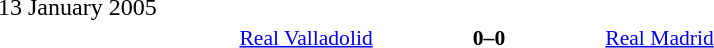<table width=100% cellspacing=1>
<tr>
<th width=20%></th>
<th width=12%></th>
<th width=20%></th>
<th></th>
</tr>
<tr>
<td>13 January 2005</td>
</tr>
<tr style=font-size:90%>
<td align=right><a href='#'>Real Valladolid</a></td>
<td align=center><strong>0–0</strong></td>
<td><a href='#'>Real Madrid</a></td>
</tr>
</table>
